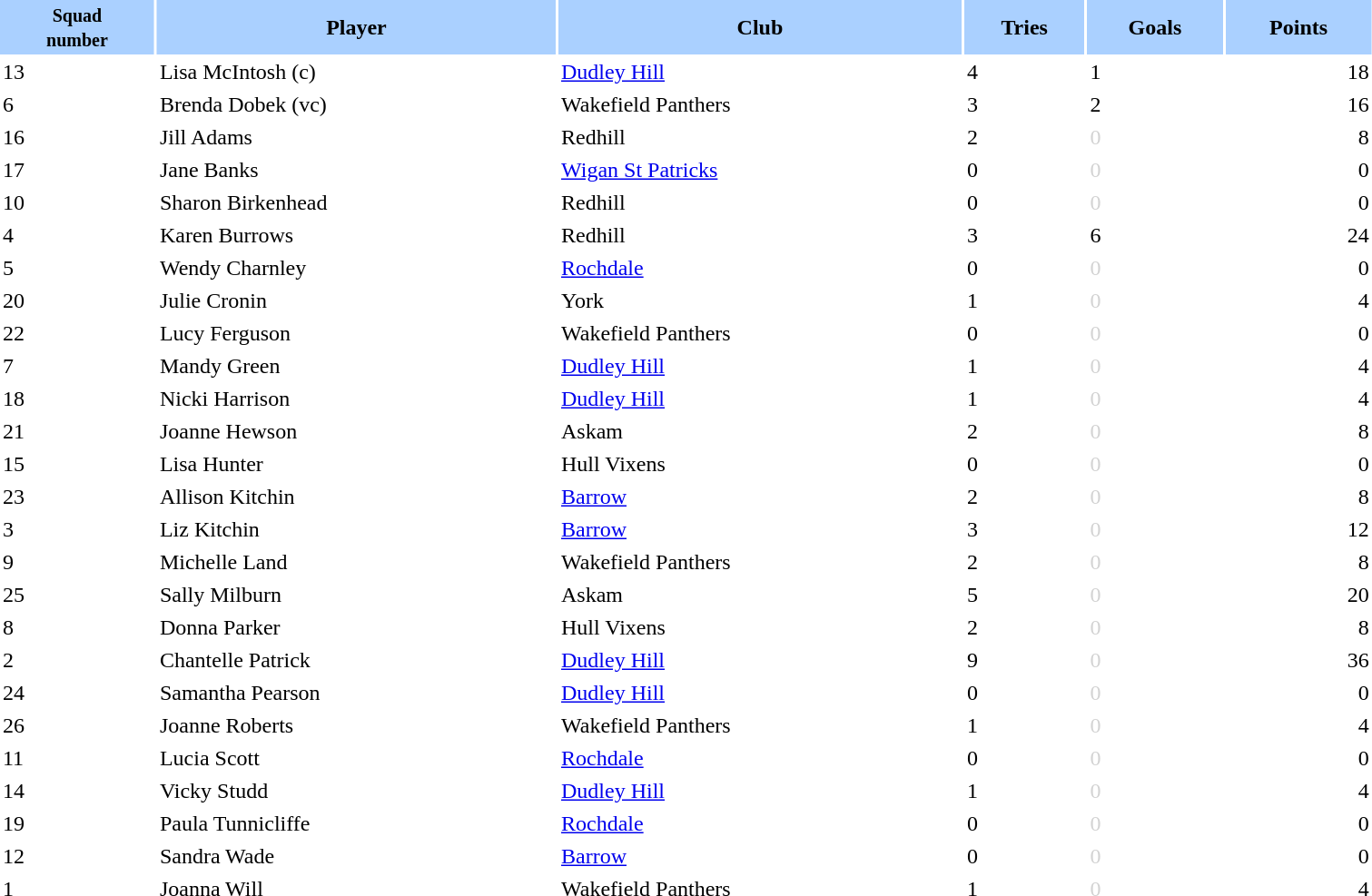<table class="sortable" border="0" cellspacing="2" cellpadding="2" style="width:80%;" style="text-align:center;">
<tr style="background:#AAD0FF">
<th><small> Squad <br> number </small></th>
<th>Player</th>
<th>Club</th>
<th>Tries</th>
<th>Goals</th>
<th>Points</th>
</tr>
<tr>
<td>13</td>
<td align=left>Lisa McIntosh (c)</td>
<td align=left><a href='#'>Dudley Hill</a></td>
<td>4</td>
<td>1</td>
<td align=right>18</td>
</tr>
<tr>
<td>6</td>
<td align=left>Brenda Dobek (vc)</td>
<td align=left>Wakefield Panthers</td>
<td>3</td>
<td>2</td>
<td align=right>16</td>
</tr>
<tr>
<td>16</td>
<td align=left>Jill Adams</td>
<td align=left>Redhill</td>
<td>2</td>
<td style="color:lightgray">0</td>
<td align=right>8</td>
</tr>
<tr>
<td>17</td>
<td align=left>Jane Banks</td>
<td align=left><a href='#'>Wigan St Patricks</a></td>
<td>0</td>
<td style="color:lightgray">0</td>
<td align=right>0</td>
</tr>
<tr>
<td>10</td>
<td align=left>Sharon Birkenhead</td>
<td align=left>Redhill</td>
<td>0</td>
<td style="color:lightgray">0</td>
<td align=right>0</td>
</tr>
<tr>
<td>4</td>
<td align=left>Karen Burrows</td>
<td align=left>Redhill</td>
<td>3</td>
<td>6</td>
<td align=right>24</td>
</tr>
<tr>
<td>5</td>
<td align=left>Wendy Charnley</td>
<td align=left><a href='#'>Rochdale</a></td>
<td>0</td>
<td style="color:lightgray">0</td>
<td align=right>0</td>
</tr>
<tr>
<td>20</td>
<td align=left>Julie Cronin</td>
<td align=left>York</td>
<td>1</td>
<td style="color:lightgray">0</td>
<td align=right>4</td>
</tr>
<tr>
<td>22</td>
<td align=left>Lucy Ferguson</td>
<td align=left>Wakefield Panthers</td>
<td>0</td>
<td style="color:lightgray">0</td>
<td align=right>0</td>
</tr>
<tr>
<td>7</td>
<td align=left>Mandy Green</td>
<td align=left><a href='#'>Dudley Hill</a></td>
<td>1</td>
<td style="color:lightgray">0</td>
<td align=right>4</td>
</tr>
<tr>
<td>18</td>
<td align=left>Nicki Harrison</td>
<td align=left><a href='#'>Dudley Hill</a></td>
<td>1</td>
<td style="color:lightgray">0</td>
<td align=right>4</td>
</tr>
<tr>
<td>21</td>
<td align=left>Joanne Hewson</td>
<td align=left>Askam</td>
<td>2</td>
<td style="color:lightgray">0</td>
<td align=right>8</td>
</tr>
<tr>
<td>15</td>
<td align=left>Lisa Hunter</td>
<td align=left>Hull Vixens</td>
<td>0</td>
<td style="color:lightgray">0</td>
<td align=right>0</td>
</tr>
<tr>
<td>23</td>
<td align=left>Allison Kitchin</td>
<td align=left><a href='#'>Barrow</a></td>
<td>2</td>
<td style="color:lightgray">0</td>
<td align=right>8</td>
</tr>
<tr>
<td>3</td>
<td align=left>Liz Kitchin</td>
<td align=left><a href='#'>Barrow</a></td>
<td>3</td>
<td style="color:lightgray">0</td>
<td align=right>12</td>
</tr>
<tr>
<td>9</td>
<td align=left>Michelle Land</td>
<td align=left>Wakefield Panthers</td>
<td>2</td>
<td style="color:lightgray">0</td>
<td align=right>8</td>
</tr>
<tr>
<td>25</td>
<td align=left>Sally Milburn</td>
<td align=left>Askam</td>
<td>5</td>
<td style="color:lightgray">0</td>
<td align=right>20</td>
</tr>
<tr>
<td>8</td>
<td align=left>Donna Parker</td>
<td align=left>Hull Vixens</td>
<td>2</td>
<td style="color:lightgray">0</td>
<td align=right>8</td>
</tr>
<tr>
<td>2</td>
<td align=left>Chantelle Patrick</td>
<td align=left><a href='#'>Dudley Hill</a></td>
<td>9</td>
<td style="color:lightgray">0</td>
<td align=right>36</td>
</tr>
<tr>
<td>24</td>
<td align=left>Samantha Pearson</td>
<td align=left><a href='#'>Dudley Hill</a></td>
<td>0</td>
<td style="color:lightgray">0</td>
<td align=right>0</td>
</tr>
<tr>
<td>26</td>
<td align=left>Joanne Roberts</td>
<td align=left>Wakefield Panthers</td>
<td>1</td>
<td style="color:lightgray">0</td>
<td align=right>4</td>
</tr>
<tr>
<td>11</td>
<td align=left>Lucia Scott</td>
<td align=left><a href='#'>Rochdale</a></td>
<td>0</td>
<td style="color:lightgray">0</td>
<td align=right>0</td>
</tr>
<tr>
<td>14</td>
<td align=left>Vicky Studd</td>
<td align=left><a href='#'>Dudley Hill</a></td>
<td>1</td>
<td style="color:lightgray">0</td>
<td align=right>4</td>
</tr>
<tr>
<td>19</td>
<td align=left>Paula Tunnicliffe</td>
<td align=left><a href='#'>Rochdale</a></td>
<td>0</td>
<td style="color:lightgray">0</td>
<td align=right>0</td>
</tr>
<tr>
<td>12</td>
<td align=left>Sandra Wade</td>
<td align=left><a href='#'>Barrow</a></td>
<td>0</td>
<td style="color:lightgray">0</td>
<td align=right>0</td>
</tr>
<tr>
<td>1</td>
<td align=left>Joanna Will</td>
<td align=left>Wakefield Panthers</td>
<td>1</td>
<td style="color:lightgray">0</td>
<td align=right>4</td>
</tr>
</table>
